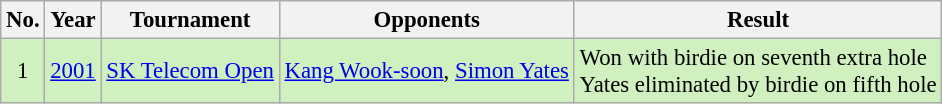<table class="wikitable" style="font-size:95%;">
<tr>
<th>No.</th>
<th>Year</th>
<th>Tournament</th>
<th>Opponents</th>
<th>Result</th>
</tr>
<tr style="background:#D0F0C0;">
<td align=center>1</td>
<td><a href='#'>2001</a></td>
<td><a href='#'>SK Telecom Open</a></td>
<td> <a href='#'>Kang Wook-soon</a>,  <a href='#'>Simon Yates</a></td>
<td>Won with birdie on seventh extra hole<br>Yates eliminated by birdie on fifth hole</td>
</tr>
</table>
